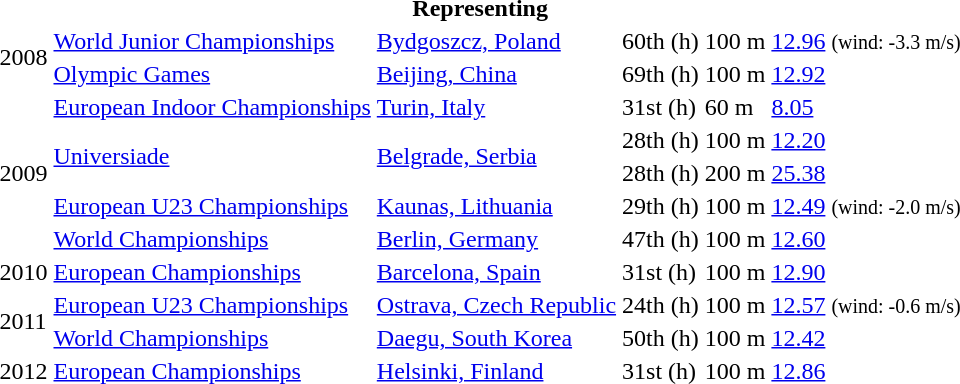<table>
<tr>
<th colspan="6">Representing </th>
</tr>
<tr>
<td rowspan=2>2008</td>
<td><a href='#'>World Junior Championships</a></td>
<td><a href='#'>Bydgoszcz, Poland</a></td>
<td>60th (h)</td>
<td>100 m</td>
<td><a href='#'>12.96</a> <small>(wind: -3.3 m/s)</small></td>
</tr>
<tr>
<td><a href='#'>Olympic Games</a></td>
<td><a href='#'>Beijing, China</a></td>
<td>69th (h)</td>
<td>100 m</td>
<td><a href='#'>12.92</a></td>
</tr>
<tr>
<td rowspan=5>2009</td>
<td><a href='#'>European Indoor Championships</a></td>
<td><a href='#'>Turin, Italy</a></td>
<td>31st (h)</td>
<td>60 m</td>
<td><a href='#'>8.05</a></td>
</tr>
<tr>
<td rowspan=2><a href='#'>Universiade</a></td>
<td rowspan=2><a href='#'>Belgrade, Serbia</a></td>
<td>28th (h)</td>
<td>100 m</td>
<td><a href='#'>12.20</a></td>
</tr>
<tr>
<td>28th (h)</td>
<td>200 m</td>
<td><a href='#'>25.38</a></td>
</tr>
<tr>
<td><a href='#'>European U23 Championships</a></td>
<td><a href='#'>Kaunas, Lithuania</a></td>
<td>29th (h)</td>
<td>100 m</td>
<td><a href='#'>12.49</a> <small>(wind: -2.0 m/s)</small></td>
</tr>
<tr>
<td><a href='#'>World Championships</a></td>
<td><a href='#'>Berlin, Germany</a></td>
<td>47th (h)</td>
<td>100 m</td>
<td><a href='#'>12.60</a></td>
</tr>
<tr>
<td>2010</td>
<td><a href='#'>European Championships</a></td>
<td><a href='#'>Barcelona, Spain</a></td>
<td>31st (h)</td>
<td>100 m</td>
<td><a href='#'>12.90</a></td>
</tr>
<tr>
<td rowspan=2>2011</td>
<td><a href='#'>European U23 Championships</a></td>
<td><a href='#'>Ostrava, Czech Republic</a></td>
<td>24th (h)</td>
<td>100 m</td>
<td><a href='#'>12.57</a> <small>(wind: -0.6 m/s)</small></td>
</tr>
<tr>
<td><a href='#'>World Championships</a></td>
<td><a href='#'>Daegu, South Korea</a></td>
<td>50th (h)</td>
<td>100 m</td>
<td><a href='#'>12.42</a></td>
</tr>
<tr>
<td>2012</td>
<td><a href='#'>European Championships</a></td>
<td><a href='#'>Helsinki, Finland</a></td>
<td>31st (h)</td>
<td>100 m</td>
<td><a href='#'>12.86</a></td>
</tr>
</table>
